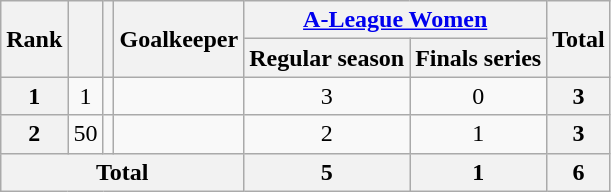<table class="wikitable" style="text-align:center">
<tr>
<th rowspan="2">Rank</th>
<th rowspan="2"></th>
<th rowspan="2"></th>
<th rowspan="2">Goalkeeper</th>
<th colspan="2"><a href='#'>A-League Women</a></th>
<th rowspan="2">Total</th>
</tr>
<tr>
<th>Regular season</th>
<th>Finals series</th>
</tr>
<tr>
<th>1</th>
<td>1</td>
<td></td>
<td align="left"></td>
<td>3</td>
<td>0</td>
<th>3</th>
</tr>
<tr>
<th>2</th>
<td>50</td>
<td></td>
<td align="left"></td>
<td>2</td>
<td>1</td>
<th>3</th>
</tr>
<tr>
<th colspan="4">Total</th>
<th>5</th>
<th>1</th>
<th>6</th>
</tr>
</table>
